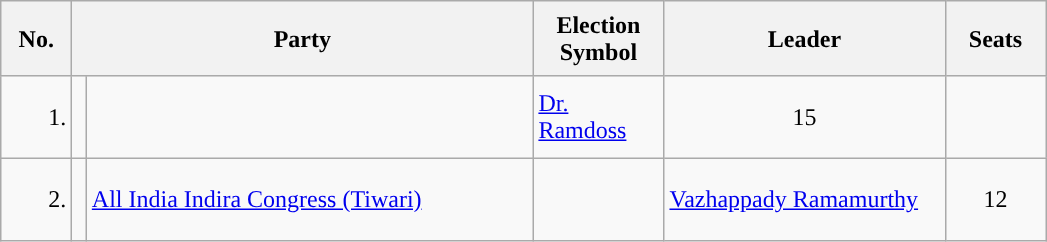<table class="wikitable">
<tr style="height: 50px;">
<th scope="col" style="width:40px;">No.<br></th>
<th scope="col" style="width:300px;"colspan="2">Party</th>
<th scope="col" style="width:80px;">Election Symbol</th>
<th scope="col" style="width:180px;">Leader</th>
<th scope="col" style="width:60px;">Seats</th>
</tr>
<tr style="height: 55px;">
<td style="text-align:right;">1.</td>
<td></td>
<td style="text-align:center;"></td>
<td><a href='#'>Dr. Ramdoss</a></td>
<td style="text-align:center;">15</td>
</tr>
<tr style="height: 55px;">
<td style="text-align:right;">2.</td>
<td></td>
<td><a href='#'>All India Indira Congress (Tiwari)</a></td>
<td style="text-align:center;"></td>
<td><a href='#'>Vazhappady Ramamurthy</a></td>
<td style="text-align:center;">12</td>
</tr>
</table>
